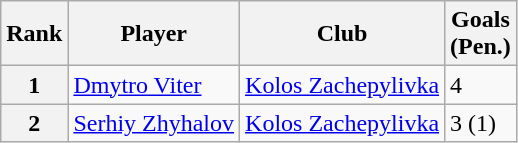<table class="wikitable">
<tr>
<th>Rank</th>
<th>Player</th>
<th>Club</th>
<th>Goals<br>(Pen.)</th>
</tr>
<tr>
<th>1</th>
<td align="left"> <a href='#'>Dmytro Viter</a></td>
<td align="left"><a href='#'>Kolos Zachepylivka</a></td>
<td>4</td>
</tr>
<tr>
<th>2</th>
<td align="left"> <a href='#'>Serhiy Zhyhalov</a></td>
<td align="left"><a href='#'>Kolos Zachepylivka</a></td>
<td>3 (1)</td>
</tr>
</table>
